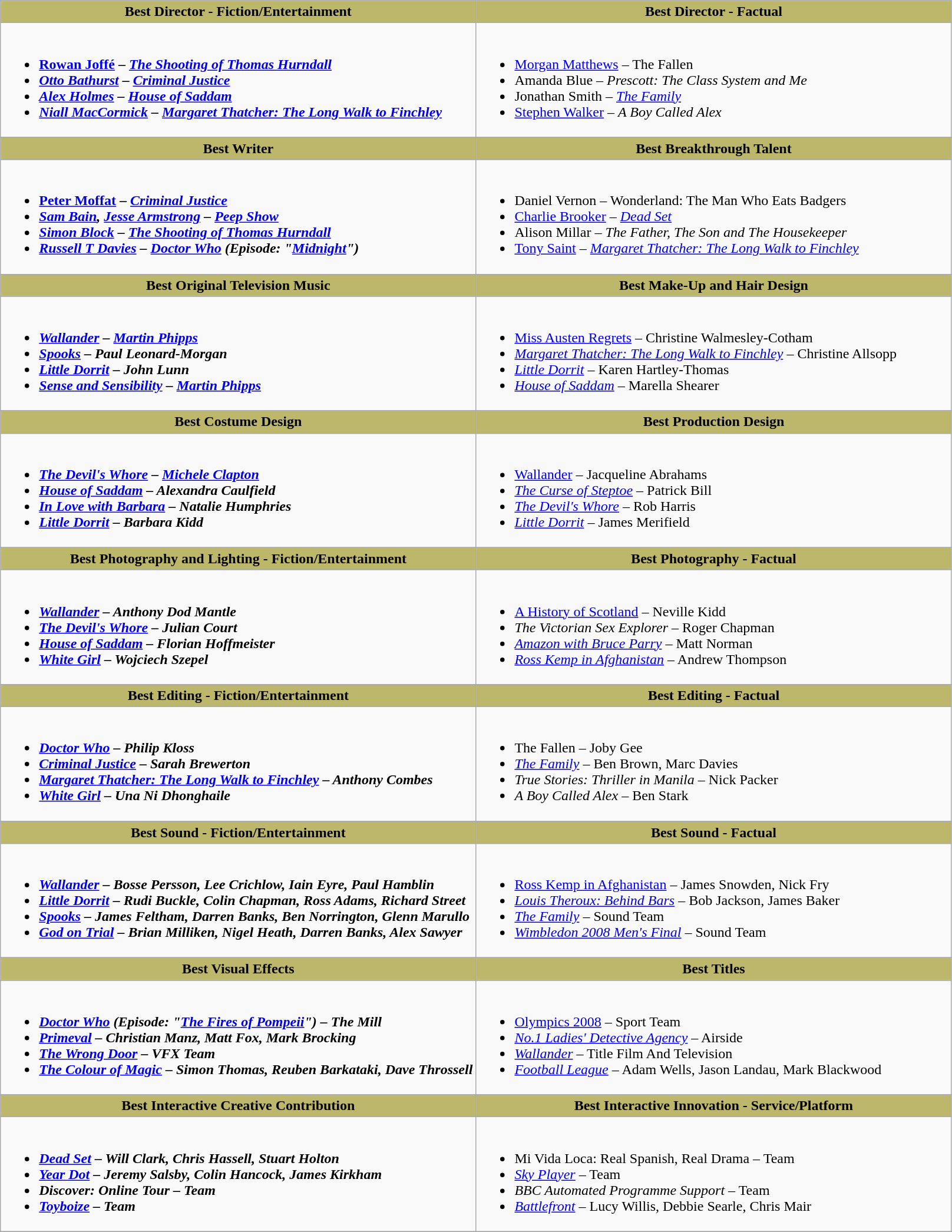<table class="wikitable">
<tr>
<th style="background:#BDB76B; width:50%">Best Director - Fiction/Entertainment</th>
<th style="background:#BDB76B; width:50%">Best Director - Factual</th>
</tr>
<tr>
<td valign="top"><br><ul><li><strong><a href='#'>Rowan Joffé</a> – <em><a href='#'>The Shooting of Thomas Hurndall</a><strong><em></li><li><a href='#'>Otto Bathurst</a> – </em><a href='#'>Criminal Justice</a><em></li><li><a href='#'>Alex Holmes</a> – </em><a href='#'>House of Saddam</a><em></li><li><a href='#'>Niall MacCormick</a> – </em><a href='#'>Margaret Thatcher: The Long Walk to Finchley</a><em></li></ul></td>
<td valign="top"><br><ul><li></strong><a href='#'>Morgan Matthews</a> – </em>The Fallen</em></strong></li><li>Amanda Blue – <em>Prescott: The Class System and Me</em></li><li>Jonathan Smith – <em><a href='#'>The Family</a></em></li><li><a href='#'>Stephen Walker</a> – <em>A Boy Called Alex</em></li></ul></td>
</tr>
<tr>
</tr>
<tr>
<th style="background:#BDB76B; width:50%">Best Writer</th>
<th style="background:#BDB76B; width:50%">Best Breakthrough Talent</th>
</tr>
<tr>
<td valign="top"><br><ul><li><strong><a href='#'>Peter Moffat</a> – <em><a href='#'>Criminal Justice</a><strong><em></li><li><a href='#'>Sam Bain</a>, <a href='#'>Jesse Armstrong</a> – </em><a href='#'>Peep Show</a><em></li><li><a href='#'>Simon Block</a> – </em><a href='#'>The Shooting of Thomas Hurndall</a><em></li><li><a href='#'>Russell T Davies</a> – </em><a href='#'>Doctor Who</a> (Episode: "<a href='#'>Midnight</a>")<em></li></ul></td>
<td valign="top"><br><ul><li></strong>Daniel Vernon – </em>Wonderland: The Man Who Eats Badgers</em></strong></li><li><a href='#'>Charlie Brooker</a> – <em><a href='#'>Dead Set</a></em></li><li>Alison Millar – <em>The Father, The Son and The Housekeeper</em></li><li><a href='#'>Tony Saint</a> – <em><a href='#'>Margaret Thatcher: The Long Walk to Finchley</a></em></li></ul></td>
</tr>
<tr>
</tr>
<tr>
<th style="background:#BDB76B; width:50%">Best Original Television Music</th>
<th style="background:#BDB76B; width:50%">Best Make-Up and Hair Design</th>
</tr>
<tr>
<td valign="top"><br><ul><li><strong><em><a href='#'>Wallander</a><em> – <a href='#'>Martin Phipps</a><strong></li><li></em><a href='#'>Spooks</a><em> – Paul Leonard-Morgan</li><li></em><a href='#'>Little Dorrit</a><em> – John Lunn</li><li></em><a href='#'>Sense and Sensibility</a><em> – <a href='#'>Martin Phipps</a></li></ul></td>
<td valign="top"><br><ul><li></em></strong><a href='#'>Miss Austen Regrets</a></em> – Christine Walmesley-Cotham</strong></li><li><em><a href='#'>Margaret Thatcher: The Long Walk to Finchley</a></em> – Christine Allsopp</li><li><em><a href='#'>Little Dorrit</a></em> – Karen Hartley-Thomas</li><li><em><a href='#'>House of Saddam</a></em> – Marella Shearer</li></ul></td>
</tr>
<tr>
</tr>
<tr>
<th style="background:#BDB76B; width:50%">Best Costume Design</th>
<th style="background:#BDB76B; width:50%">Best Production Design</th>
</tr>
<tr>
<td valign="top"><br><ul><li><strong><em><a href='#'>The Devil's Whore</a><em> – <a href='#'>Michele Clapton</a><strong></li><li></em><a href='#'>House of Saddam</a><em> – Alexandra Caulfield</li><li></em><a href='#'>In Love with Barbara</a><em> – Natalie Humphries</li><li></em><a href='#'>Little Dorrit</a><em> – Barbara Kidd</li></ul></td>
<td valign="top"><br><ul><li></em></strong><a href='#'>Wallander</a></em> – Jacqueline Abrahams</strong></li><li><em><a href='#'>The Curse of Steptoe</a></em> – Patrick Bill</li><li><em><a href='#'>The Devil's Whore</a></em> – Rob Harris</li><li><em><a href='#'>Little Dorrit</a></em> – James Merifield</li></ul></td>
</tr>
<tr>
</tr>
<tr>
<th style="background:#BDB76B; width:50%">Best Photography and Lighting - Fiction/Entertainment</th>
<th style="background:#BDB76B; width:50%">Best Photography - Factual</th>
</tr>
<tr>
<td valign="top"><br><ul><li><strong><em><a href='#'>Wallander</a><em> – Anthony Dod Mantle<strong></li><li></em><a href='#'>The Devil's Whore</a><em> – Julian Court</li><li></em><a href='#'>House of Saddam</a><em> – Florian Hoffmeister</li><li></em><a href='#'>White Girl</a><em> – Wojciech Szepel</li></ul></td>
<td valign="top"><br><ul><li></em></strong><a href='#'>A History of Scotland</a></em> – Neville Kidd</strong></li><li><em>The Victorian Sex Explorer</em> – Roger Chapman</li><li><em><a href='#'>Amazon with Bruce Parry</a></em> – Matt Norman</li><li><em><a href='#'>Ross Kemp in Afghanistan</a></em> – Andrew Thompson</li></ul></td>
</tr>
<tr>
</tr>
<tr>
<th style="background:#BDB76B; width:50%">Best Editing - Fiction/Entertainment</th>
<th style="background:#BDB76B; width:50%">Best Editing - Factual</th>
</tr>
<tr>
<td valign="top"><br><ul><li><strong><em><a href='#'>Doctor Who</a><em> – Philip Kloss<strong></li><li></em><a href='#'>Criminal Justice</a><em> – Sarah Brewerton</li><li></em><a href='#'>Margaret Thatcher: The Long Walk to Finchley</a><em> – Anthony Combes</li><li></em><a href='#'>White Girl</a><em> – Una Ni Dhonghaile</li></ul></td>
<td valign="top"><br><ul><li></em></strong>The Fallen</em> – Joby Gee</strong></li><li><em><a href='#'>The Family</a></em> – Ben Brown, Marc Davies</li><li><em>True Stories: Thriller in Manila</em> – Nick Packer</li><li><em>A Boy Called Alex</em> – Ben Stark</li></ul></td>
</tr>
<tr>
</tr>
<tr>
<th style="background:#BDB76B; width:50%">Best Sound - Fiction/Entertainment</th>
<th style="background:#BDB76B; width:50%">Best Sound - Factual</th>
</tr>
<tr>
<td valign="top"><br><ul><li><strong><em><a href='#'>Wallander</a><em> – Bosse Persson, Lee Crichlow, Iain Eyre, Paul Hamblin<strong></li><li></em><a href='#'>Little Dorrit</a><em> – Rudi Buckle, Colin Chapman, Ross Adams, Richard Street</li><li></em><a href='#'>Spooks</a><em> – James Feltham, Darren Banks, Ben Norrington, Glenn Marullo</li><li></em><a href='#'>God on Trial</a><em> – Brian Milliken, Nigel Heath, Darren Banks, Alex Sawyer</li></ul></td>
<td valign="top"><br><ul><li></em></strong><a href='#'>Ross Kemp in Afghanistan</a></em> – James Snowden, Nick Fry</strong></li><li><em><a href='#'>Louis Theroux: Behind Bars</a></em> – Bob Jackson, James Baker</li><li><em><a href='#'>The Family</a></em> – Sound Team</li><li><em><a href='#'>Wimbledon 2008 Men's Final</a></em> – Sound Team</li></ul></td>
</tr>
<tr>
</tr>
<tr>
<th style="background:#BDB76B; width:50%">Best Visual Effects</th>
<th style="background:#BDB76B; width:50%">Best Titles</th>
</tr>
<tr>
<td valign="top"><br><ul><li><strong><em><a href='#'>Doctor Who</a> (Episode: "<a href='#'>The Fires of Pompeii</a>")<em> – The Mill<strong></li><li></em><a href='#'>Primeval</a><em> – Christian Manz, Matt Fox, Mark Brocking</li><li></em><a href='#'>The Wrong Door</a><em> – VFX Team</li><li></em><a href='#'>The Colour of Magic</a><em> – Simon Thomas, Reuben Barkataki, Dave Throssell</li></ul></td>
<td valign="top"><br><ul><li></em></strong><a href='#'>Olympics 2008</a></em> – Sport Team</strong></li><li><em><a href='#'>No.1 Ladies' Detective Agency</a></em> – Airside</li><li><em><a href='#'>Wallander</a></em> – Title Film And Television</li><li><em><a href='#'>Football League</a></em> – Adam Wells, Jason Landau, Mark Blackwood</li></ul></td>
</tr>
<tr>
</tr>
<tr>
<th style="background:#BDB76B; width:50%">Best Interactive Creative Contribution</th>
<th style="background:#BDB76B; width:50%">Best Interactive Innovation - Service/Platform</th>
</tr>
<tr>
<td valign="top"><br><ul><li><strong><em><a href='#'>Dead Set</a><em> – Will Clark, Chris Hassell, Stuart Holton<strong></li><li></em><a href='#'>Year Dot</a><em> – Jeremy Salsby, Colin Hancock, James Kirkham</li><li></em>Discover: Online Tour<em> – Team</li><li></em><a href='#'>Toyboize</a><em> – Team</li></ul></td>
<td valign="top"><br><ul><li></em></strong>Mi Vida Loca: Real Spanish, Real Drama</em> – Team</strong></li><li><em><a href='#'>Sky Player</a></em> – Team</li><li><em>BBC Automated Programme Support</em> – Team</li><li><em><a href='#'>Battlefront</a></em> – Lucy Willis, Debbie Searle, Chris Mair</li></ul></td>
</tr>
<tr>
</tr>
<tr>
</tr>
</table>
